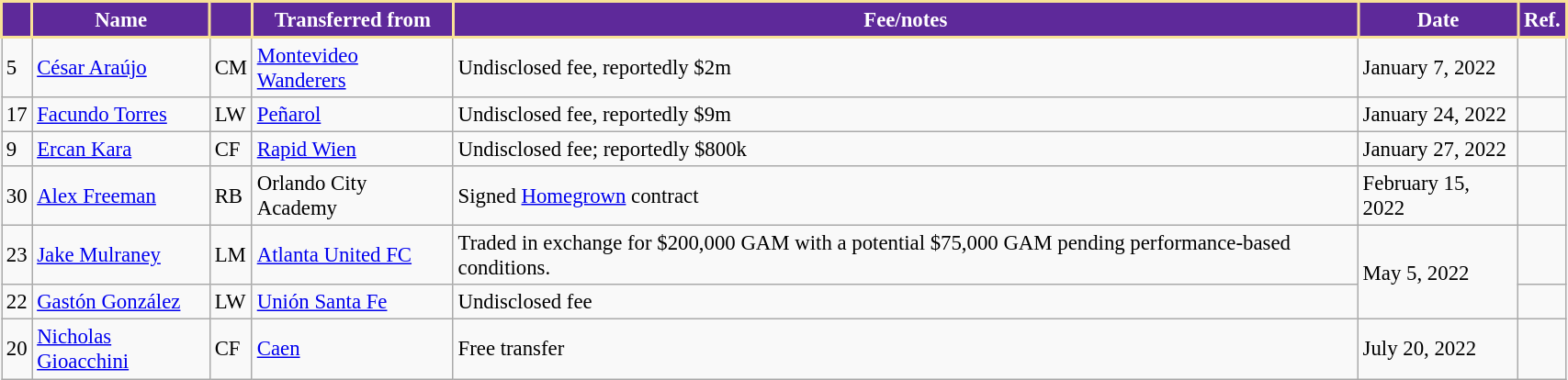<table class="wikitable" style="width:90%; text-align:center; font-size:95%; text-align:left;">
<tr>
<th style="background:#5E299A; color:white; border:2px solid #F8E196;"></th>
<th style="background:#5E299A; color:white; border:2px solid #F8E196;">Name</th>
<th style="background:#5E299A; color:white; border:2px solid #F8E196;"></th>
<th style="background:#5E299A; color:white; border:2px solid #F8E196;">Transferred from</th>
<th style="background:#5E299A; color:white; border:2px solid #F8E196;">Fee/notes</th>
<th style="background:#5E299A; color:white; border:2px solid #F8E196;">Date</th>
<th style="background:#5E299A; color:white; border:2px solid #F8E196;">Ref.</th>
</tr>
<tr>
<td>5</td>
<td> <a href='#'>César Araújo</a></td>
<td>CM</td>
<td> <a href='#'>Montevideo Wanderers</a></td>
<td>Undisclosed fee, reportedly $2m</td>
<td>January 7, 2022</td>
<td></td>
</tr>
<tr>
<td>17</td>
<td> <a href='#'>Facundo Torres</a></td>
<td>LW</td>
<td> <a href='#'>Peñarol</a></td>
<td>Undisclosed fee, reportedly $9m</td>
<td>January 24, 2022</td>
<td></td>
</tr>
<tr>
<td>9</td>
<td> <a href='#'>Ercan Kara</a></td>
<td>CF</td>
<td> <a href='#'>Rapid Wien</a></td>
<td>Undisclosed fee; reportedly $800k</td>
<td>January 27, 2022</td>
<td></td>
</tr>
<tr>
<td>30</td>
<td> <a href='#'>Alex Freeman</a></td>
<td>RB</td>
<td> Orlando City Academy</td>
<td>Signed <a href='#'>Homegrown</a> contract</td>
<td>February 15, 2022</td>
<td></td>
</tr>
<tr>
<td>23</td>
<td> <a href='#'>Jake Mulraney</a></td>
<td>LM</td>
<td> <a href='#'>Atlanta United FC</a></td>
<td>Traded in exchange for $200,000 GAM with a potential $75,000 GAM pending performance-based conditions.</td>
<td rowspan="2">May 5, 2022</td>
<td></td>
</tr>
<tr>
<td>22</td>
<td> <a href='#'>Gastón González</a></td>
<td>LW</td>
<td> <a href='#'>Unión Santa Fe</a></td>
<td>Undisclosed fee</td>
<td></td>
</tr>
<tr>
<td>20</td>
<td> <a href='#'>Nicholas Gioacchini</a></td>
<td>CF</td>
<td> <a href='#'>Caen</a></td>
<td>Free transfer</td>
<td>July 20, 2022</td>
<td></td>
</tr>
</table>
